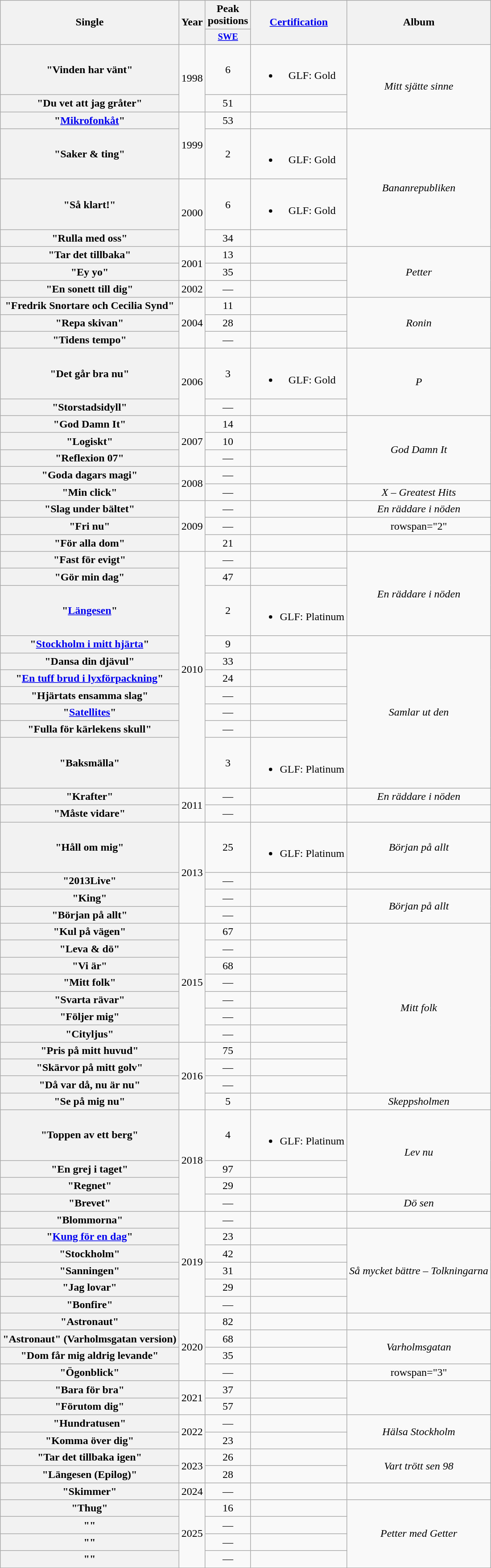<table class="wikitable plainrowheaders" style="text-align:center">
<tr>
<th scope="col" rowspan="2">Single</th>
<th scope="col" rowspan="2">Year</th>
<th scope="col" colspan="1">Peak positions</th>
<th scope="col" rowspan="2"><a href='#'>Certification</a></th>
<th scope="col" rowspan="2">Album</th>
</tr>
<tr>
<th scope="col" style="width:3em;font-size:85%;"><a href='#'>SWE</a><br></th>
</tr>
<tr>
<th scope="row">"Vinden har vänt"</th>
<td rowspan="2">1998</td>
<td>6</td>
<td><br><ul><li>GLF: Gold</li></ul></td>
<td rowspan="3"><em>Mitt sjätte sinne</em></td>
</tr>
<tr>
<th scope="row">"Du vet att jag gråter"<br></th>
<td>51</td>
<td></td>
</tr>
<tr>
<th scope="row">"<a href='#'>Mikrofonkåt</a>"</th>
<td rowspan="2">1999</td>
<td>53</td>
<td></td>
</tr>
<tr>
<th scope="row">"Saker & ting"<br></th>
<td>2</td>
<td><br><ul><li>GLF: Gold</li></ul></td>
<td rowspan="3"><em>Bananrepubliken</em></td>
</tr>
<tr>
<th scope="row">"Så klart!"<br></th>
<td rowspan="2">2000</td>
<td>6</td>
<td><br><ul><li>GLF: Gold</li></ul></td>
</tr>
<tr>
<th scope="row">"Rulla med oss"<br></th>
<td>34</td>
<td></td>
</tr>
<tr>
<th scope="row">"Tar det tillbaka"</th>
<td rowspan="2">2001</td>
<td>13</td>
<td></td>
<td rowspan="3"><em>Petter</em></td>
</tr>
<tr>
<th scope="row">"Ey yo"<br></th>
<td>35</td>
<td></td>
</tr>
<tr>
<th scope="row">"En sonett till dig"<br></th>
<td>2002</td>
<td>—</td>
<td></td>
</tr>
<tr>
<th scope="row">"Fredrik Snortare och Cecilia Synd"</th>
<td rowspan="3">2004</td>
<td>11</td>
<td></td>
<td rowspan="3"><em>Ronin</em></td>
</tr>
<tr>
<th scope="row">"Repa skivan"<br></th>
<td>28</td>
<td></td>
</tr>
<tr>
<th scope="row">"Tidens tempo"<br></th>
<td>—</td>
<td></td>
</tr>
<tr>
<th scope="row">"Det går bra nu"</th>
<td rowspan="2">2006</td>
<td>3</td>
<td><br><ul><li>GLF: Gold</li></ul></td>
<td rowspan="2"><em>P</em></td>
</tr>
<tr>
<th scope="row">"Storstadsidyll"</th>
<td>—</td>
<td></td>
</tr>
<tr>
<th scope="row">"God Damn It"</th>
<td rowspan="3">2007</td>
<td>14</td>
<td></td>
<td rowspan="4"><em>God Damn It</em></td>
</tr>
<tr>
<th scope="row">"Logiskt"<br></th>
<td>10</td>
<td></td>
</tr>
<tr>
<th scope="row">"Reflexion 07"<br></th>
<td>—</td>
<td></td>
</tr>
<tr>
<th scope="row">"Goda dagars magi"</th>
<td rowspan="2">2008</td>
<td>—</td>
<td></td>
</tr>
<tr>
<th scope="row">"Min click"<br></th>
<td>—</td>
<td></td>
<td><em>X – Greatest Hits</em></td>
</tr>
<tr>
<th scope="row">"Slag under bältet"</th>
<td rowspan="3">2009</td>
<td>—</td>
<td></td>
<td><em>En räddare i nöden</em></td>
</tr>
<tr>
<th scope="row">"Fri nu"</th>
<td>—</td>
<td></td>
<td>rowspan="2"</td>
</tr>
<tr>
<th scope="row">"För alla dom"<br></th>
<td>21</td>
<td></td>
</tr>
<tr>
<th scope="row">"Fast för evigt"</th>
<td rowspan="10">2010</td>
<td>—</td>
<td></td>
<td rowspan="3"><em>En räddare i nöden</em></td>
</tr>
<tr>
<th scope="row">"Gör min dag"<br></th>
<td>47</td>
<td></td>
</tr>
<tr>
<th scope="row">"<a href='#'>Längesen</a>"<br></th>
<td>2<br></td>
<td><br><ul><li>GLF: Platinum</li></ul></td>
</tr>
<tr>
<th scope="row">"<a href='#'>Stockholm i mitt hjärta</a>"</th>
<td>9</td>
<td></td>
<td rowspan="7"><em>Samlar ut den</em></td>
</tr>
<tr>
<th scope="row">"Dansa din djävul"</th>
<td>33</td>
<td></td>
</tr>
<tr>
<th scope="row">"<a href='#'>En tuff brud i lyxförpackning</a>"</th>
<td>24</td>
<td></td>
</tr>
<tr>
<th scope="row">"Hjärtats ensamma slag"</th>
<td>—</td>
<td></td>
</tr>
<tr>
<th scope="row">"<a href='#'>Satellites</a>"</th>
<td>—</td>
<td></td>
</tr>
<tr>
<th scope="row">"Fulla för kärlekens skull"</th>
<td>—</td>
<td></td>
</tr>
<tr>
<th scope="row">"Baksmälla"<br></th>
<td>3</td>
<td><br><ul><li>GLF: Platinum</li></ul></td>
</tr>
<tr>
<th scope="row">"Krafter"<br></th>
<td rowspan="2">2011</td>
<td>—</td>
<td></td>
<td><em>En räddare i nöden</em></td>
</tr>
<tr>
<th scope="row">"Måste vidare"</th>
<td>—</td>
<td></td>
<td></td>
</tr>
<tr>
<th scope="row">"Håll om mig"<br></th>
<td rowspan="4">2013</td>
<td>25<br></td>
<td><br><ul><li>GLF: Platinum</li></ul></td>
<td><em>Början på allt</em></td>
</tr>
<tr>
<th scope="row">"2013Live"<br></th>
<td>—</td>
<td></td>
<td></td>
</tr>
<tr>
<th scope="row">"King"<br></th>
<td>—</td>
<td></td>
<td rowspan="2"><em>Början på allt</em></td>
</tr>
<tr>
<th scope="row">"Början på allt"<br></th>
<td>—</td>
<td></td>
</tr>
<tr>
<th scope="row">"Kul på vägen"<br></th>
<td rowspan="7">2015</td>
<td>67</td>
<td></td>
<td rowspan="10"><em>Mitt folk</em></td>
</tr>
<tr>
<th scope="row">"Leva & dö"<br></th>
<td>—</td>
<td></td>
</tr>
<tr>
<th scope="row">"Vi är"</th>
<td>68</td>
</tr>
<tr>
<th scope="row">"Mitt folk"<br></th>
<td>—</td>
<td></td>
</tr>
<tr>
<th scope="row">"Svarta rävar"<br></th>
<td>—</td>
<td></td>
</tr>
<tr>
<th scope="row">"Följer mig"<br></th>
<td>—</td>
<td></td>
</tr>
<tr>
<th scope="row">"Cityljus"<br></th>
<td>—</td>
<td></td>
</tr>
<tr>
<th scope="row">"Pris på mitt huvud"<br></th>
<td rowspan="4">2016</td>
<td>75<br></td>
<td></td>
</tr>
<tr>
<th scope="row">"Skärvor på mitt golv"</th>
<td>—</td>
<td></td>
</tr>
<tr>
<th scope="row">"Då var då, nu är nu"<br></th>
<td>—</td>
<td></td>
</tr>
<tr>
<th scope="row">"Se på mig nu"<br></th>
<td>5<br></td>
<td></td>
<td><em>Skeppsholmen</em></td>
</tr>
<tr>
<th scope="row">"Toppen av ett berg"<br></th>
<td rowspan="4">2018</td>
<td>4<br></td>
<td><br><ul><li>GLF: Platinum</li></ul></td>
<td rowspan="3"><em>Lev nu</em></td>
</tr>
<tr>
<th scope="row">"En grej i taget"<br></th>
<td>97<br></td>
<td></td>
</tr>
<tr>
<th scope="row">"Regnet"<br></th>
<td>29<br></td>
<td></td>
</tr>
<tr>
<th scope="row">"Brevet"<br></th>
<td>—</td>
<td></td>
<td><em>Dö sen</em></td>
</tr>
<tr>
<th scope="row">"Blommorna"<br></th>
<td rowspan="6">2019</td>
<td>—</td>
<td></td>
<td></td>
</tr>
<tr>
<th scope="row">"<a href='#'>Kung för en dag</a>"<br></th>
<td>23<br></td>
<td></td>
<td rowspan="5"><em>Så mycket bättre – Tolkningarna</em></td>
</tr>
<tr>
<th scope="row">"Stockholm"<br></th>
<td>42<br></td>
<td></td>
</tr>
<tr>
<th scope="row">"Sanningen"<br></th>
<td>31<br></td>
<td></td>
</tr>
<tr>
<th scope="row">"Jag lovar"</th>
<td>29</td>
<td></td>
</tr>
<tr>
<th scope="row">"Bonfire"</th>
<td>—</td>
<td></td>
</tr>
<tr>
<th scope="row">"Astronaut"<br></th>
<td rowspan="4">2020</td>
<td>82<br></td>
<td></td>
<td></td>
</tr>
<tr>
<th scope="row">"Astronaut" (Varholmsgatan version)<br></th>
<td>68<br></td>
<td></td>
<td rowspan="2"><em>Varholmsgatan</em></td>
</tr>
<tr>
<th scope="row">"Dom får mig aldrig levande"<br></th>
<td>35</td>
<td></td>
</tr>
<tr>
<th scope="row">"Ögonblick"<br></th>
<td>—</td>
<td></td>
<td>rowspan="3" </td>
</tr>
<tr>
<th scope="row">"Bara för bra"<br></th>
<td rowspan="2">2021</td>
<td>37</td>
<td></td>
</tr>
<tr>
<th scope="row">"Förutom dig"</th>
<td>57<br></td>
<td></td>
</tr>
<tr>
<th scope="row">"Hundratusen"<br></th>
<td rowspan="2">2022</td>
<td>—</td>
<td></td>
<td rowspan="2"><em>Hälsa Stockholm</em></td>
</tr>
<tr>
<th scope="row">"Komma över dig"<br></th>
<td>23<br></td>
<td></td>
</tr>
<tr>
<th scope="row">"Tar det tillbaka igen"<br></th>
<td rowspan="2">2023</td>
<td>26<br></td>
<td></td>
<td rowspan="2"><em>Vart trött sen 98</em></td>
</tr>
<tr>
<th scope="row">"Längesen (Epilog)"<br></th>
<td>28<br></td>
<td></td>
</tr>
<tr>
<th scope="row">"Skimmer"<br></th>
<td>2024</td>
<td>—</td>
<td></td>
<td></td>
</tr>
<tr>
<th scope="row">"Thug"<br></th>
<td rowspan="4">2025</td>
<td>16<br></td>
<td></td>
<td rowspan="4"><em>Petter med Getter</em></td>
</tr>
<tr>
<th scope="row">""<br></th>
<td>—</td>
<td></td>
</tr>
<tr>
<th scope="row">""<br></th>
<td>—</td>
<td></td>
</tr>
<tr>
<th scope="row">""<br></th>
<td>—</td>
<td></td>
</tr>
</table>
